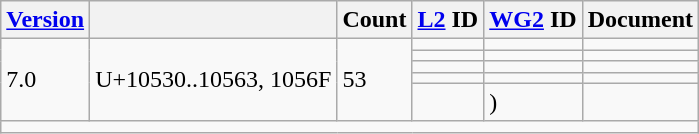<table class="wikitable sticky-header">
<tr>
<th><a href='#'>Version</a></th>
<th></th>
<th>Count</th>
<th><a href='#'>L2</a> ID</th>
<th><a href='#'>WG2</a> ID</th>
<th>Document</th>
</tr>
<tr>
<td rowspan="5">7.0</td>
<td rowspan="5">U+10530..10563, 1056F</td>
<td rowspan="5">53</td>
<td></td>
<td></td>
<td></td>
</tr>
<tr>
<td></td>
<td></td>
<td></td>
</tr>
<tr>
<td></td>
<td></td>
<td></td>
</tr>
<tr>
<td></td>
<td></td>
<td></td>
</tr>
<tr>
<td></td>
<td> )</td>
<td></td>
</tr>
<tr class="sortbottom">
<td colspan="6"></td>
</tr>
</table>
